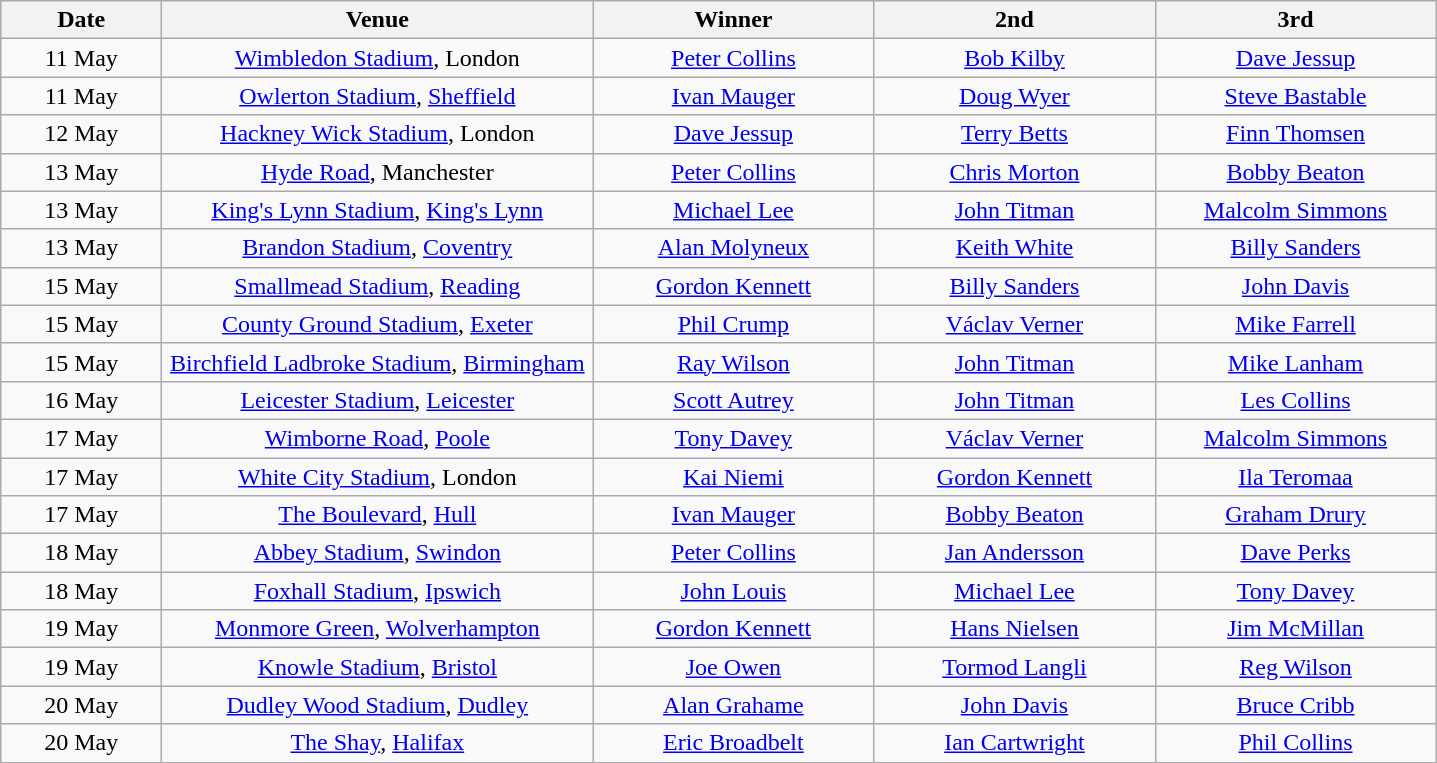<table class="wikitable" style="text-align:center">
<tr>
<th width=100>Date</th>
<th width=280>Venue</th>
<th width=180>Winner</th>
<th width=180>2nd</th>
<th width=180>3rd</th>
</tr>
<tr>
<td align=center>11 May</td>
<td><a href='#'>Wimbledon Stadium</a>, London</td>
<td><a href='#'>Peter Collins</a></td>
<td><a href='#'>Bob Kilby</a></td>
<td><a href='#'>Dave Jessup</a></td>
</tr>
<tr>
<td align=center>11 May</td>
<td><a href='#'>Owlerton Stadium</a>, <a href='#'>Sheffield</a></td>
<td><a href='#'>Ivan Mauger</a></td>
<td><a href='#'>Doug Wyer</a></td>
<td><a href='#'>Steve Bastable</a></td>
</tr>
<tr>
<td align=center>12 May</td>
<td><a href='#'>Hackney Wick Stadium</a>, London</td>
<td><a href='#'>Dave Jessup</a></td>
<td><a href='#'>Terry Betts</a></td>
<td><a href='#'>Finn Thomsen</a></td>
</tr>
<tr>
<td align=center>13 May</td>
<td><a href='#'>Hyde Road</a>, Manchester</td>
<td><a href='#'>Peter Collins</a></td>
<td><a href='#'>Chris Morton</a></td>
<td><a href='#'>Bobby Beaton</a></td>
</tr>
<tr>
<td align=center>13 May</td>
<td><a href='#'>King's Lynn Stadium</a>, <a href='#'>King's Lynn</a></td>
<td><a href='#'>Michael Lee</a></td>
<td><a href='#'>John Titman</a></td>
<td><a href='#'>Malcolm Simmons</a></td>
</tr>
<tr>
<td align=center>13 May</td>
<td><a href='#'>Brandon Stadium</a>, <a href='#'>Coventry</a></td>
<td><a href='#'>Alan Molyneux</a></td>
<td><a href='#'>Keith White</a></td>
<td><a href='#'>Billy Sanders</a></td>
</tr>
<tr>
<td align=center>15 May</td>
<td><a href='#'>Smallmead Stadium</a>, <a href='#'>Reading</a></td>
<td><a href='#'>Gordon Kennett</a></td>
<td><a href='#'>Billy Sanders</a></td>
<td><a href='#'>John Davis</a></td>
</tr>
<tr>
<td align=center>15 May</td>
<td><a href='#'>County Ground Stadium</a>, <a href='#'>Exeter</a></td>
<td><a href='#'>Phil Crump</a></td>
<td><a href='#'>Václav Verner</a></td>
<td><a href='#'>Mike Farrell</a></td>
</tr>
<tr>
<td align=center>15 May</td>
<td><a href='#'>Birchfield Ladbroke Stadium</a>, <a href='#'>Birmingham</a></td>
<td><a href='#'>Ray Wilson</a></td>
<td><a href='#'>John Titman</a></td>
<td><a href='#'>Mike Lanham</a></td>
</tr>
<tr>
<td align=center>16 May</td>
<td><a href='#'>Leicester Stadium</a>, <a href='#'>Leicester</a></td>
<td><a href='#'>Scott Autrey</a></td>
<td><a href='#'>John Titman</a></td>
<td><a href='#'>Les Collins</a></td>
</tr>
<tr>
<td align=center>17 May</td>
<td><a href='#'>Wimborne Road</a>, <a href='#'>Poole</a></td>
<td><a href='#'>Tony Davey</a></td>
<td><a href='#'>Václav Verner</a></td>
<td><a href='#'>Malcolm Simmons</a></td>
</tr>
<tr>
<td align=center>17 May</td>
<td><a href='#'>White City Stadium</a>, London</td>
<td><a href='#'>Kai Niemi</a></td>
<td><a href='#'>Gordon Kennett</a></td>
<td><a href='#'>Ila Teromaa</a></td>
</tr>
<tr>
<td align=center>17 May</td>
<td><a href='#'>The Boulevard</a>, <a href='#'>Hull</a></td>
<td><a href='#'>Ivan Mauger</a></td>
<td><a href='#'>Bobby Beaton</a></td>
<td><a href='#'>Graham Drury</a></td>
</tr>
<tr>
<td align=center>18 May</td>
<td><a href='#'>Abbey Stadium</a>, <a href='#'>Swindon</a></td>
<td><a href='#'>Peter Collins</a></td>
<td><a href='#'>Jan Andersson</a></td>
<td><a href='#'>Dave Perks</a></td>
</tr>
<tr>
<td align=center>18 May</td>
<td><a href='#'>Foxhall Stadium</a>, <a href='#'>Ipswich</a></td>
<td><a href='#'>John Louis</a></td>
<td><a href='#'>Michael Lee</a></td>
<td><a href='#'>Tony Davey</a></td>
</tr>
<tr>
<td align=center>19 May</td>
<td><a href='#'>Monmore Green</a>, <a href='#'>Wolverhampton</a></td>
<td><a href='#'>Gordon Kennett</a></td>
<td><a href='#'>Hans Nielsen</a></td>
<td><a href='#'>Jim McMillan</a></td>
</tr>
<tr>
<td align=center>19 May</td>
<td><a href='#'>Knowle Stadium</a>, <a href='#'>Bristol</a></td>
<td><a href='#'>Joe Owen</a></td>
<td><a href='#'>Tormod Langli</a></td>
<td><a href='#'>Reg Wilson</a></td>
</tr>
<tr>
<td align=center>20 May</td>
<td><a href='#'>Dudley Wood Stadium</a>, <a href='#'>Dudley</a></td>
<td><a href='#'>Alan Grahame</a></td>
<td><a href='#'>John Davis</a></td>
<td><a href='#'>Bruce Cribb</a></td>
</tr>
<tr>
<td align=center>20 May</td>
<td><a href='#'>The Shay</a>, <a href='#'>Halifax</a></td>
<td><a href='#'>Eric Broadbelt</a></td>
<td><a href='#'>Ian Cartwright</a></td>
<td><a href='#'>Phil Collins</a></td>
</tr>
</table>
